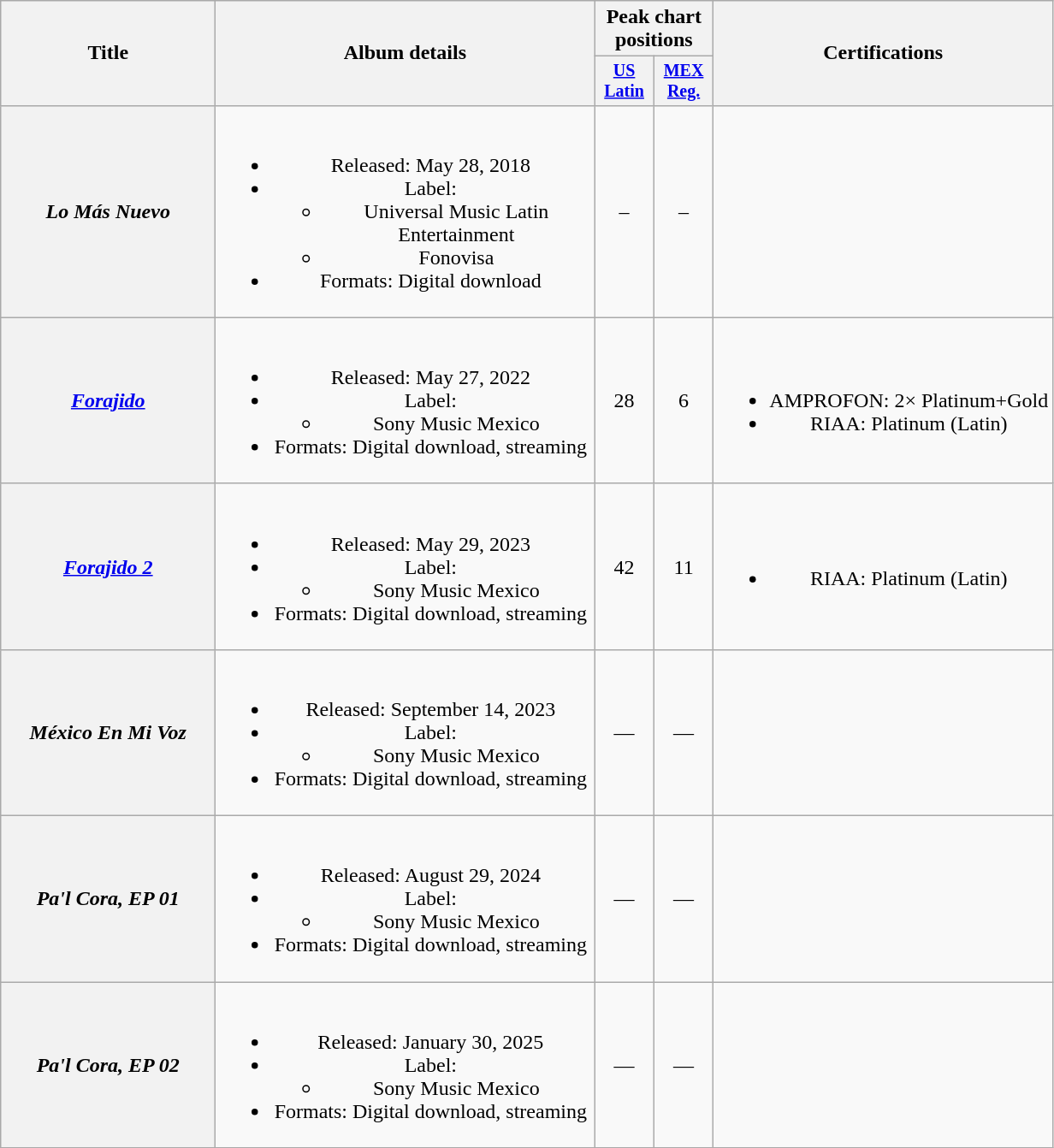<table class="wikitable plainrowheaders" style="text-align:center">
<tr>
<th scope="col" rowspan="2" style="width:10em;">Title</th>
<th scope="col" rowspan="2" style="width:18em;">Album details</th>
<th scope="col" colspan="2">Peak chart positions</th>
<th rowspan="2">Certifications</th>
</tr>
<tr style="font-size:smaller;">
<th scope="col" style="width:3em;"><a href='#'>US<br>Latin</a><br></th>
<th scope="col" style="width:3em;"><a href='#'>MEX<br>Reg.</a><br></th>
</tr>
<tr>
<th scope="row"><em>Lo Más Nuevo</em></th>
<td><br><ul><li>Released: May 28, 2018</li><li>Label:<ul><li>Universal Music Latin Entertainment</li><li>Fonovisa</li></ul></li><li>Formats: Digital download</li></ul></td>
<td>–</td>
<td>–</td>
<td></td>
</tr>
<tr>
<th scope="row"><em><a href='#'>Forajido</a></em></th>
<td><br><ul><li>Released: May 27, 2022</li><li>Label:<ul><li>Sony Music Mexico</li></ul></li><li>Formats: Digital download, streaming</li></ul></td>
<td>28</td>
<td>6</td>
<td><br><ul><li>AMPROFON: 2× Platinum+Gold</li><li>RIAA: Platinum (Latin)</li></ul></td>
</tr>
<tr>
<th scope="row"><em><a href='#'>Forajido 2</a></em></th>
<td><br><ul><li>Released: May 29, 2023</li><li>Label:<ul><li>Sony Music Mexico</li></ul></li><li>Formats: Digital download, streaming</li></ul></td>
<td>42</td>
<td>11</td>
<td><br><ul><li>RIAA: Platinum (Latin)</li></ul></td>
</tr>
<tr>
<th scope="row"><em>México En Mi Voz</em></th>
<td><br><ul><li>Released: September 14, 2023</li><li>Label:<ul><li>Sony Music Mexico</li></ul></li><li>Formats: Digital download, streaming</li></ul></td>
<td>—</td>
<td>—</td>
<td></td>
</tr>
<tr>
<th scope="row"><em>Pa'l Cora, EP 01</em></th>
<td><br><ul><li>Released: August 29, 2024</li><li>Label:<ul><li>Sony Music Mexico</li></ul></li><li>Formats: Digital download, streaming</li></ul></td>
<td>—</td>
<td>—</td>
<td></td>
</tr>
<tr>
<th scope="row"><em>Pa'l Cora, EP 02</em></th>
<td><br><ul><li>Released: January 30, 2025</li><li>Label:<ul><li>Sony Music Mexico</li></ul></li><li>Formats: Digital download, streaming</li></ul></td>
<td>—</td>
<td>—</td>
<td></td>
</tr>
</table>
